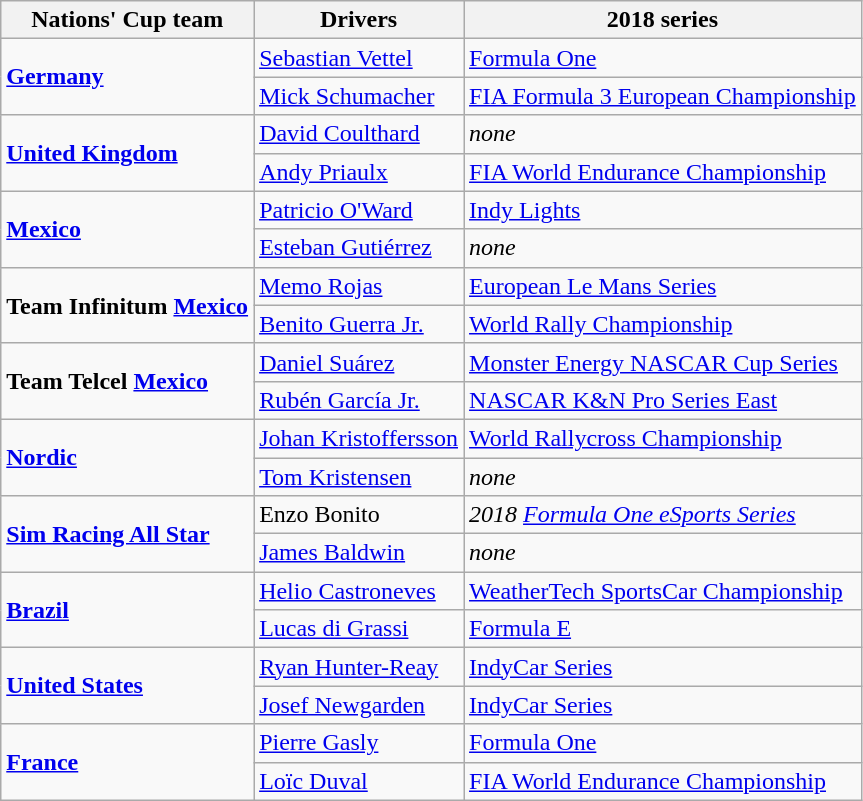<table class="wikitable">
<tr>
<th>Nations' Cup team</th>
<th>Drivers</th>
<th>2018 series</th>
</tr>
<tr>
<td rowspan=2><strong><a href='#'>Germany</a></strong></td>
<td> <a href='#'>Sebastian Vettel</a></td>
<td><a href='#'>Formula One</a></td>
</tr>
<tr>
<td> <a href='#'>Mick Schumacher</a></td>
<td><a href='#'>FIA Formula 3 European Championship</a></td>
</tr>
<tr>
<td rowspan=2><strong><a href='#'>United Kingdom</a></strong></td>
<td> <a href='#'>David Coulthard</a></td>
<td><em>none</em></td>
</tr>
<tr>
<td> <a href='#'>Andy Priaulx</a></td>
<td><a href='#'>FIA World Endurance Championship</a></td>
</tr>
<tr>
<td rowspan=2><strong><a href='#'>Mexico</a></strong></td>
<td> <a href='#'>Patricio O'Ward</a></td>
<td><a href='#'>Indy Lights</a></td>
</tr>
<tr>
<td> <a href='#'>Esteban Gutiérrez</a></td>
<td><em>none</em></td>
</tr>
<tr>
<td rowspan=2><strong>Team Infinitum <a href='#'>Mexico</a></strong></td>
<td> <a href='#'>Memo Rojas</a></td>
<td><a href='#'>European Le Mans Series</a></td>
</tr>
<tr>
<td> <a href='#'>Benito Guerra Jr.</a></td>
<td><a href='#'>World Rally Championship</a></td>
</tr>
<tr>
<td rowspan=2><strong>Team Telcel <a href='#'>Mexico</a></strong></td>
<td> <a href='#'>Daniel Suárez</a></td>
<td><a href='#'>Monster Energy NASCAR Cup Series</a></td>
</tr>
<tr>
<td> <a href='#'>Rubén García Jr.</a></td>
<td><a href='#'>NASCAR K&N Pro Series East</a></td>
</tr>
<tr>
<td rowspan=2><strong><a href='#'>Nordic</a></strong></td>
<td> <a href='#'>Johan Kristoffersson</a></td>
<td><a href='#'>World Rallycross Championship</a></td>
</tr>
<tr>
<td> <a href='#'>Tom Kristensen</a></td>
<td><em>none</em></td>
</tr>
<tr>
<td rowspan=2><strong><a href='#'>Sim Racing All Star</a></strong></td>
<td> Enzo Bonito</td>
<td><em>2018 <a href='#'>Formula One eSports Series</a></em></td>
</tr>
<tr>
<td> <a href='#'>James Baldwin</a></td>
<td><em>none</em></td>
</tr>
<tr>
<td rowspan=2><strong><a href='#'>Brazil</a></strong></td>
<td> <a href='#'>Helio Castroneves</a></td>
<td><a href='#'>WeatherTech SportsCar Championship</a></td>
</tr>
<tr>
<td> <a href='#'>Lucas di Grassi</a></td>
<td><a href='#'>Formula E</a></td>
</tr>
<tr>
<td rowspan=2><strong><a href='#'>United States</a></strong></td>
<td> <a href='#'>Ryan Hunter-Reay</a></td>
<td><a href='#'>IndyCar Series</a></td>
</tr>
<tr>
<td> <a href='#'>Josef Newgarden</a></td>
<td><a href='#'>IndyCar Series</a></td>
</tr>
<tr>
<td rowspan=2><strong><a href='#'>France</a></strong></td>
<td> <a href='#'>Pierre Gasly</a></td>
<td><a href='#'>Formula One</a></td>
</tr>
<tr>
<td> <a href='#'>Loïc Duval</a></td>
<td><a href='#'>FIA World Endurance Championship</a></td>
</tr>
</table>
